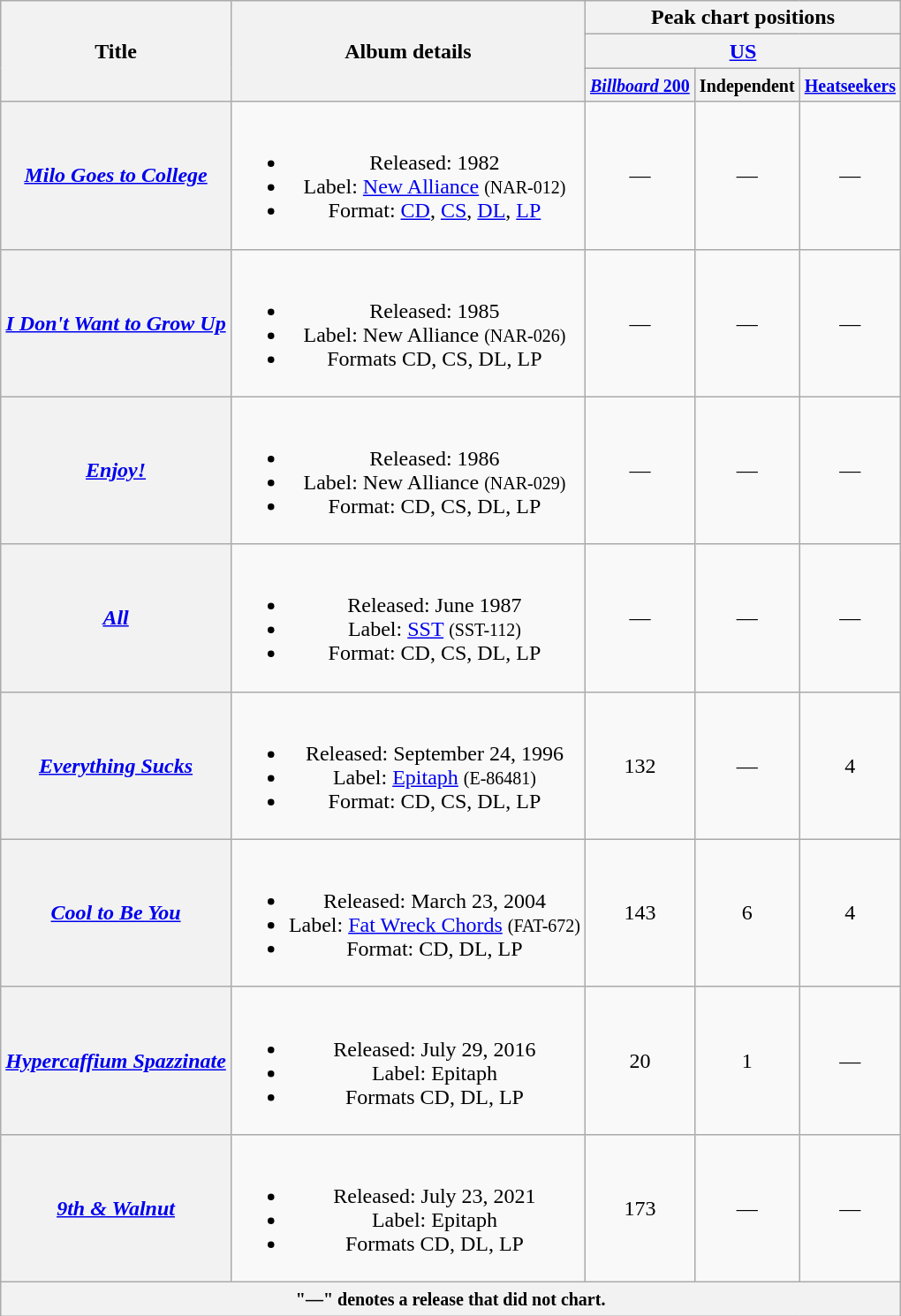<table class="wikitable plainrowheaders" style="text-align:center;">
<tr>
<th scope="col" rowspan="3">Title</th>
<th scope="col" rowspan="3">Album details</th>
<th colspan="3">Peak chart positions</th>
</tr>
<tr>
<th colspan="3" align="center"><a href='#'>US</a></th>
</tr>
<tr>
<th><small><a href='#'><em>Billboard</em> 200</a></small><br></th>
<th><small>Independent</small><br></th>
<th><small><a href='#'>Heatseekers</a></small><br></th>
</tr>
<tr>
<th scope="row"><strong><em><a href='#'>Milo Goes to College</a></em></strong></th>
<td><br><ul><li>Released: 1982</li><li>Label: <a href='#'>New Alliance</a> <small>(NAR-012)</small></li><li>Format: <a href='#'>CD</a>, <a href='#'>CS</a>, <a href='#'>DL</a>, <a href='#'>LP</a></li></ul></td>
<td> —</td>
<td> —</td>
<td> —</td>
</tr>
<tr>
<th scope="row"><strong><em><a href='#'>I Don't Want to Grow Up</a></em></strong></th>
<td><br><ul><li>Released: 1985</li><li>Label: New Alliance <small>(NAR-026)</small></li><li>Formats CD, CS, DL, LP</li></ul></td>
<td> —</td>
<td> —</td>
<td> —</td>
</tr>
<tr>
<th scope="row"><strong><em><a href='#'>Enjoy!</a></em></strong></th>
<td><br><ul><li>Released: 1986</li><li>Label: New Alliance <small>(NAR-029)</small></li><li>Format: CD, CS, DL, LP</li></ul></td>
<td> —</td>
<td> —</td>
<td> —</td>
</tr>
<tr>
<th scope="row"><strong><em><a href='#'>All</a></em></strong></th>
<td><br><ul><li>Released: June 1987</li><li>Label: <a href='#'>SST</a> <small>(SST-112)</small></li><li>Format: CD, CS, DL, LP</li></ul></td>
<td> —</td>
<td> —</td>
<td> —</td>
</tr>
<tr>
<th scope="row"><strong><em><a href='#'>Everything Sucks</a></em></strong></th>
<td><br><ul><li>Released: September 24, 1996</li><li>Label: <a href='#'>Epitaph</a> <small>(E-86481)</small></li><li>Format: CD, CS, DL, LP</li></ul></td>
<td> 132</td>
<td> —</td>
<td> 4</td>
</tr>
<tr>
<th scope="row"><strong><em><a href='#'>Cool to Be You</a></em></strong></th>
<td><br><ul><li>Released: March 23, 2004</li><li>Label: <a href='#'>Fat Wreck Chords</a> <small>(FAT-672)</small></li><li>Format: CD, DL, LP</li></ul></td>
<td> 143</td>
<td> 6</td>
<td> 4</td>
</tr>
<tr>
<th scope="row"><strong><em><a href='#'>Hypercaffium Spazzinate</a></em></strong></th>
<td><br><ul><li>Released: July 29, 2016</li><li>Label: Epitaph</li><li>Formats CD, DL, LP</li></ul></td>
<td> 20</td>
<td> 1</td>
<td> —</td>
</tr>
<tr>
<th scope="row"><strong><em><a href='#'>9th & Walnut</a></em></strong></th>
<td><br><ul><li>Released: July 23, 2021</li><li>Label: Epitaph</li><li>Formats CD, DL, LP</li></ul></td>
<td> 173<br></td>
<td> —</td>
<td> —</td>
</tr>
<tr>
<th colspan="8"><small>"—" denotes a release that did not chart.</small></th>
</tr>
</table>
